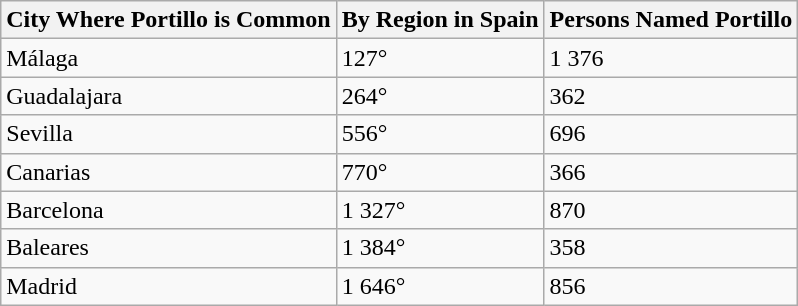<table class="wikitable">
<tr>
<th>City Where Portillo is Common</th>
<th>By Region in Spain</th>
<th>Persons Named Portillo</th>
</tr>
<tr>
<td>Málaga</td>
<td>127°</td>
<td>1 376</td>
</tr>
<tr>
<td>Guadalajara</td>
<td>264°</td>
<td>362</td>
</tr>
<tr>
<td>Sevilla</td>
<td>556°</td>
<td>696</td>
</tr>
<tr>
<td>Canarias</td>
<td>770°</td>
<td>366</td>
</tr>
<tr>
<td>Barcelona</td>
<td>1 327°</td>
<td>870</td>
</tr>
<tr>
<td>Baleares</td>
<td>1 384°</td>
<td>358</td>
</tr>
<tr>
<td>Madrid</td>
<td>1 646°</td>
<td>856</td>
</tr>
</table>
